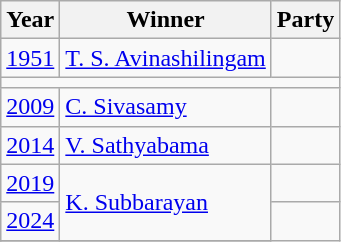<table class="wikitable">
<tr>
<th>Year</th>
<th>Winner</th>
<th colspan="2">Party</th>
</tr>
<tr>
<td><a href='#'>1951</a></td>
<td><a href='#'>T. S. Avinashilingam</a></td>
<td></td>
</tr>
<tr>
<td colspan="4"></td>
</tr>
<tr>
<td><a href='#'>2009</a></td>
<td><a href='#'>C. Sivasamy</a></td>
<td></td>
</tr>
<tr>
<td><a href='#'>2014</a></td>
<td><a href='#'>V. Sathyabama</a></td>
</tr>
<tr>
<td><a href='#'>2019</a></td>
<td rowspan=2><a href='#'>K. Subbarayan</a></td>
<td></td>
</tr>
<tr>
<td><a href='#'>2024</a></td>
</tr>
<tr>
</tr>
</table>
